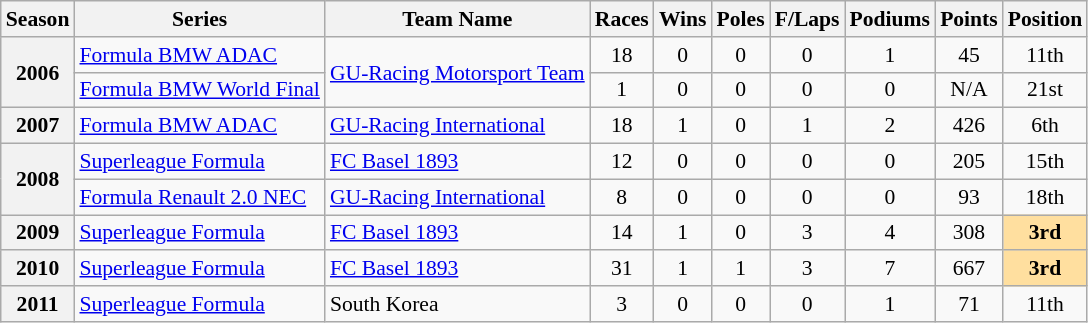<table class="wikitable" style="font-size: 90%; text-align:center">
<tr>
<th>Season</th>
<th>Series</th>
<th>Team Name</th>
<th>Races</th>
<th>Wins</th>
<th>Poles</th>
<th>F/Laps</th>
<th>Podiums</th>
<th>Points</th>
<th>Position</th>
</tr>
<tr>
<th rowspan=2>2006</th>
<td align=left><a href='#'>Formula BMW ADAC</a></td>
<td align=left rowspan=2><a href='#'>GU-Racing Motorsport Team</a></td>
<td>18</td>
<td>0</td>
<td>0</td>
<td>0</td>
<td>1</td>
<td>45</td>
<td>11th</td>
</tr>
<tr>
<td align=left><a href='#'>Formula BMW World Final</a></td>
<td>1</td>
<td>0</td>
<td>0</td>
<td>0</td>
<td>0</td>
<td>N/A</td>
<td>21st</td>
</tr>
<tr>
<th>2007</th>
<td align=left><a href='#'>Formula BMW ADAC</a></td>
<td align=left><a href='#'>GU-Racing International</a></td>
<td>18</td>
<td>1</td>
<td>0</td>
<td>1</td>
<td>2</td>
<td>426</td>
<td>6th</td>
</tr>
<tr>
<th rowspan=2>2008</th>
<td align=left><a href='#'>Superleague Formula</a></td>
<td align=left><a href='#'>FC Basel 1893</a></td>
<td>12</td>
<td>0</td>
<td>0</td>
<td>0</td>
<td>0</td>
<td>205</td>
<td>15th</td>
</tr>
<tr>
<td align=left><a href='#'>Formula Renault 2.0 NEC</a></td>
<td align=left><a href='#'>GU-Racing International</a></td>
<td>8</td>
<td>0</td>
<td>0</td>
<td>0</td>
<td>0</td>
<td>93</td>
<td>18th</td>
</tr>
<tr>
<th>2009</th>
<td align=left><a href='#'>Superleague Formula</a></td>
<td align=left><a href='#'>FC Basel 1893</a></td>
<td>14</td>
<td>1</td>
<td>0</td>
<td>3</td>
<td>4</td>
<td>308</td>
<td style="background:#ffdf9f;"><strong>3rd</strong></td>
</tr>
<tr>
<th>2010</th>
<td align=left><a href='#'>Superleague Formula</a></td>
<td align=left><a href='#'>FC Basel 1893</a></td>
<td>31</td>
<td>1</td>
<td>1</td>
<td>3</td>
<td>7</td>
<td>667</td>
<td style="background:#ffdf9f;"><strong>3rd</strong></td>
</tr>
<tr>
<th>2011</th>
<td align=left><a href='#'>Superleague Formula</a></td>
<td align=left>South Korea</td>
<td>3</td>
<td>0</td>
<td>0</td>
<td>0</td>
<td>1</td>
<td>71</td>
<td>11th</td>
</tr>
</table>
